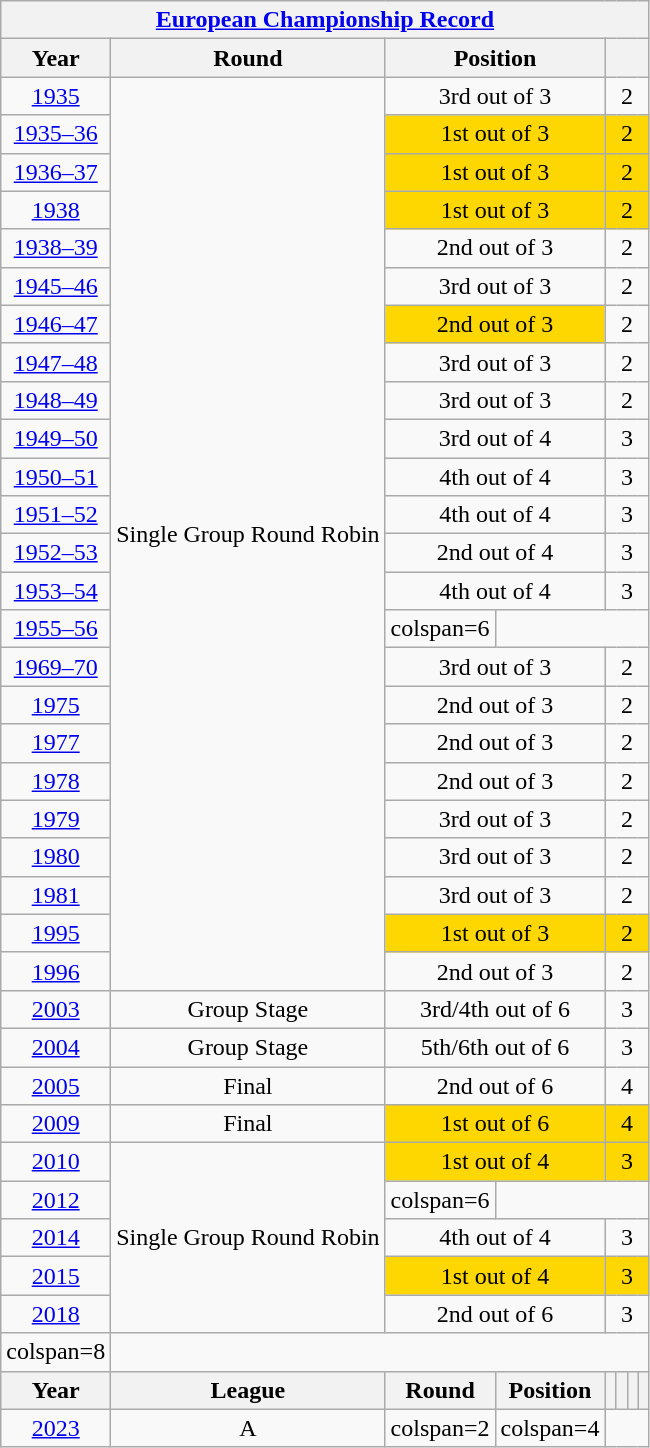<table class="wikitable" style="text-align: center;">
<tr>
<th colspan="8"><a href='#'>European Championship Record</a></th>
</tr>
<tr>
<th>Year</th>
<th>Round</th>
<th colspan=2>Position</th>
<th colspan=4></th>
</tr>
<tr>
<td><a href='#'>1935</a></td>
<td rowspan=24>Single Group Round Robin</td>
<td colspan=2>3rd out of 3</td>
<td colspan=4>2</td>
</tr>
<tr>
<td><a href='#'>1935–36</a></td>
<td style="background:gold"colspan=2>1st out of 3</td>
<td style="background:gold" colspan=4>2</td>
</tr>
<tr>
<td><a href='#'>1936–37</a></td>
<td style="background:gold"colspan=2>1st out of 3</td>
<td style="background:gold" colspan=4>2</td>
</tr>
<tr>
<td><a href='#'>1938</a></td>
<td style="background:gold"colspan=2>1st out of 3</td>
<td style="background:gold" colspan=4>2</td>
</tr>
<tr>
<td><a href='#'>1938–39</a></td>
<td colspan=2>2nd out of 3</td>
<td colspan=4>2</td>
</tr>
<tr>
<td><a href='#'>1945–46</a></td>
<td colspan=2>3rd out of 3</td>
<td colspan=4>2</td>
</tr>
<tr>
<td><a href='#'>1946–47</a></td>
<td style="background:gold" colspan=2>2nd out of 3</td>
<td colspan=4>2</td>
</tr>
<tr>
<td><a href='#'>1947–48</a></td>
<td colspan=2>3rd out of 3</td>
<td colspan=4>2</td>
</tr>
<tr>
<td><a href='#'>1948–49</a></td>
<td colspan=2>3rd out of 3</td>
<td colspan=4>2</td>
</tr>
<tr>
<td><a href='#'>1949–50</a></td>
<td colspan=2>3rd out of 4</td>
<td colspan=4>3</td>
</tr>
<tr>
<td><a href='#'>1950–51</a></td>
<td colspan=2>4th out of 4</td>
<td colspan=4>3</td>
</tr>
<tr>
<td><a href='#'>1951–52</a></td>
<td colspan=2>4th out of 4</td>
<td colspan=4>3</td>
</tr>
<tr>
<td><a href='#'>1952–53</a></td>
<td colspan=2>2nd out of 4</td>
<td colspan=4>3</td>
</tr>
<tr>
<td><a href='#'>1953–54</a></td>
<td colspan=2>4th out of 4</td>
<td colspan=4>3</td>
</tr>
<tr>
<td><a href='#'>1955–56</a></td>
<td>colspan=6</td>
</tr>
<tr>
<td><a href='#'>1969–70</a></td>
<td colspan=2>3rd out of 3</td>
<td colspan=4>2</td>
</tr>
<tr>
<td><a href='#'>1975</a></td>
<td colspan=2>2nd out of 3</td>
<td colspan=4>2</td>
</tr>
<tr>
<td><a href='#'>1977</a></td>
<td colspan=2>2nd out of 3</td>
<td colspan=4>2</td>
</tr>
<tr>
<td><a href='#'>1978</a></td>
<td colspan=2>2nd out of 3</td>
<td colspan=4>2</td>
</tr>
<tr>
<td><a href='#'>1979</a></td>
<td colspan=2>3rd out of 3</td>
<td colspan=4>2</td>
</tr>
<tr>
<td><a href='#'>1980</a></td>
<td colspan=2>3rd out of 3</td>
<td colspan=4>2</td>
</tr>
<tr>
<td><a href='#'>1981</a></td>
<td colspan=2>3rd out of 3</td>
<td colspan=4>2</td>
</tr>
<tr>
<td><a href='#'>1995</a></td>
<td style="background:gold" colspan=2>1st out of 3</td>
<td style="background:gold" colspan=4>2</td>
</tr>
<tr>
<td><a href='#'>1996</a></td>
<td colspan=2>2nd out of 3</td>
<td colspan=4>2</td>
</tr>
<tr>
<td><a href='#'>2003</a></td>
<td>Group Stage</td>
<td colspan=2>3rd/4th out of 6</td>
<td colspan=4>3</td>
</tr>
<tr>
<td><a href='#'>2004</a></td>
<td>Group Stage</td>
<td colspan=2>5th/6th out of 6</td>
<td colspan=4>3</td>
</tr>
<tr>
<td><a href='#'>2005</a></td>
<td>Final</td>
<td colspan=2>2nd out of 6</td>
<td colspan=4>4</td>
</tr>
<tr>
<td><a href='#'>2009</a></td>
<td>Final</td>
<td style="background:gold" colspan=2>1st out of 6</td>
<td style="background:gold" colspan=4>4</td>
</tr>
<tr>
<td><a href='#'>2010</a></td>
<td rowspan=5>Single Group Round Robin</td>
<td style="background:gold" colspan=2>1st out of 4</td>
<td style="background:gold" colspan=4>3</td>
</tr>
<tr>
<td><a href='#'>2012</a></td>
<td>colspan=6</td>
</tr>
<tr>
<td><a href='#'>2014</a></td>
<td colspan=2>4th out of 4</td>
<td colspan=4>3</td>
</tr>
<tr>
<td><a href='#'>2015</a></td>
<td style="background:gold" colspan=2>1st out of 4</td>
<td style="background:gold" colspan=4>3</td>
</tr>
<tr>
<td><a href='#'>2018</a></td>
<td colspan=2>2nd out of 6</td>
<td colspan=4>3</td>
</tr>
<tr>
<td>colspan=8</td>
</tr>
<tr>
<th>Year</th>
<th>League</th>
<th>Round</th>
<th>Position</th>
<th></th>
<th></th>
<th></th>
<th></th>
</tr>
<tr>
<td><a href='#'>2023</a></td>
<td>A</td>
<td>colspan=2</td>
<td>colspan=4</td>
</tr>
</table>
